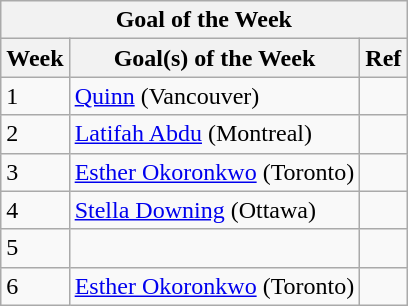<table class="wikitable mw-collapsible">
<tr>
<th colspan="7">Goal of the Week</th>
</tr>
<tr>
<th>Week</th>
<th>Goal(s) of the Week</th>
<th>Ref</th>
</tr>
<tr>
<td>1</td>
<td> <a href='#'>Quinn</a> (Vancouver)</td>
<td></td>
</tr>
<tr>
<td>2</td>
<td> <a href='#'>Latifah Abdu</a> (Montreal)</td>
<td></td>
</tr>
<tr>
<td>3</td>
<td> <a href='#'>Esther Okoronkwo</a> (Toronto)</td>
<td></td>
</tr>
<tr>
<td>4</td>
<td> <a href='#'>Stella Downing</a> (Ottawa)</td>
<td></td>
</tr>
<tr>
<td>5</td>
<td></td>
<td></td>
</tr>
<tr>
<td>6</td>
<td> <a href='#'>Esther Okoronkwo</a> (Toronto)</td>
<td></td>
</tr>
</table>
